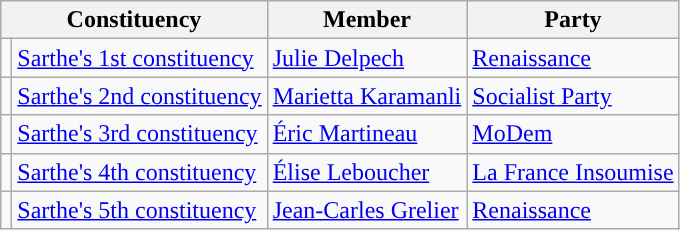<table class="wikitable">
<tr>
<th colspan="2">Constituency</th>
<th>Member</th>
<th>Party</th>
</tr>
<tr>
<td style="background-color: "></td>
<td><a href='#'>Sarthe's 1st constituency</a></td>
<td><a href='#'>Julie Delpech</a></td>
<td><a href='#'>Renaissance</a></td>
</tr>
<tr>
<td style="background-color: "></td>
<td><a href='#'>Sarthe's 2nd constituency</a></td>
<td><a href='#'>Marietta Karamanli</a></td>
<td><a href='#'>Socialist Party</a></td>
</tr>
<tr>
<td style="background-color: "></td>
<td><a href='#'>Sarthe's 3rd constituency</a></td>
<td><a href='#'>Éric Martineau</a></td>
<td><a href='#'>MoDem</a></td>
</tr>
<tr>
<td style="background-color: "></td>
<td><a href='#'>Sarthe's 4th constituency</a></td>
<td><a href='#'>Élise Leboucher</a></td>
<td><a href='#'>La France Insoumise</a></td>
</tr>
<tr>
<td style="background-color: "></td>
<td><a href='#'>Sarthe's 5th constituency</a></td>
<td><a href='#'>Jean-Carles Grelier</a></td>
<td><a href='#'>Renaissance</a></td>
</tr>
</table>
